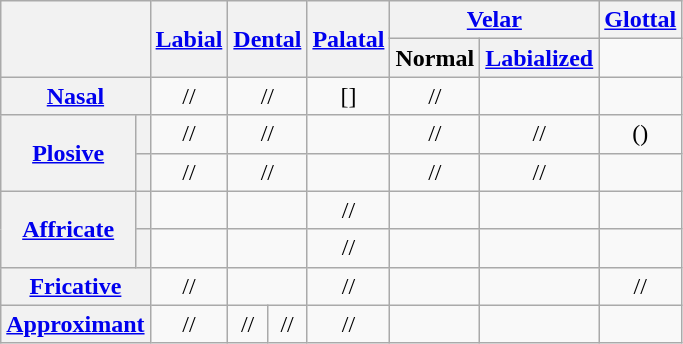<table class="wikitable" style="text-align:center">
<tr>
<th colspan="2" rowspan="2"></th>
<th rowspan="2"><a href='#'>Labial</a></th>
<th colspan="2" rowspan="2"><a href='#'>Dental</a></th>
<th rowspan="2"><a href='#'>Palatal</a></th>
<th colspan="2"><a href='#'>Velar</a></th>
<th><a href='#'>Glottal</a></th>
</tr>
<tr>
<th>Normal</th>
<th><a href='#'>Labialized</a></th>
<td></td>
</tr>
<tr>
<th colspan="2"><a href='#'>Nasal</a></th>
<td>// </td>
<td colspan="2">// </td>
<td>[] </td>
<td>// </td>
<td></td>
<td></td>
</tr>
<tr>
<th rowspan="2"><a href='#'>Plosive</a></th>
<th></th>
<td>// </td>
<td colspan="2">// </td>
<td></td>
<td>// </td>
<td>// </td>
<td>()</td>
</tr>
<tr>
<th></th>
<td>// </td>
<td colspan="2">// </td>
<td></td>
<td>// </td>
<td>// </td>
<td></td>
</tr>
<tr>
<th rowspan="2"><a href='#'>Affricate</a></th>
<th></th>
<td></td>
<td colspan="2"></td>
<td>// </td>
<td></td>
<td></td>
<td></td>
</tr>
<tr>
<th></th>
<td></td>
<td colspan="2"></td>
<td>// </td>
<td></td>
<td></td>
<td></td>
</tr>
<tr>
<th colspan="2"><a href='#'>Fricative</a></th>
<td>// </td>
<td colspan="2"></td>
<td>// </td>
<td></td>
<td></td>
<td>// </td>
</tr>
<tr>
<th colspan="2"><a href='#'>Approximant</a></th>
<td>// </td>
<td>// </td>
<td>// </td>
<td>// </td>
<td> </td>
<td></td>
<td> </td>
</tr>
</table>
